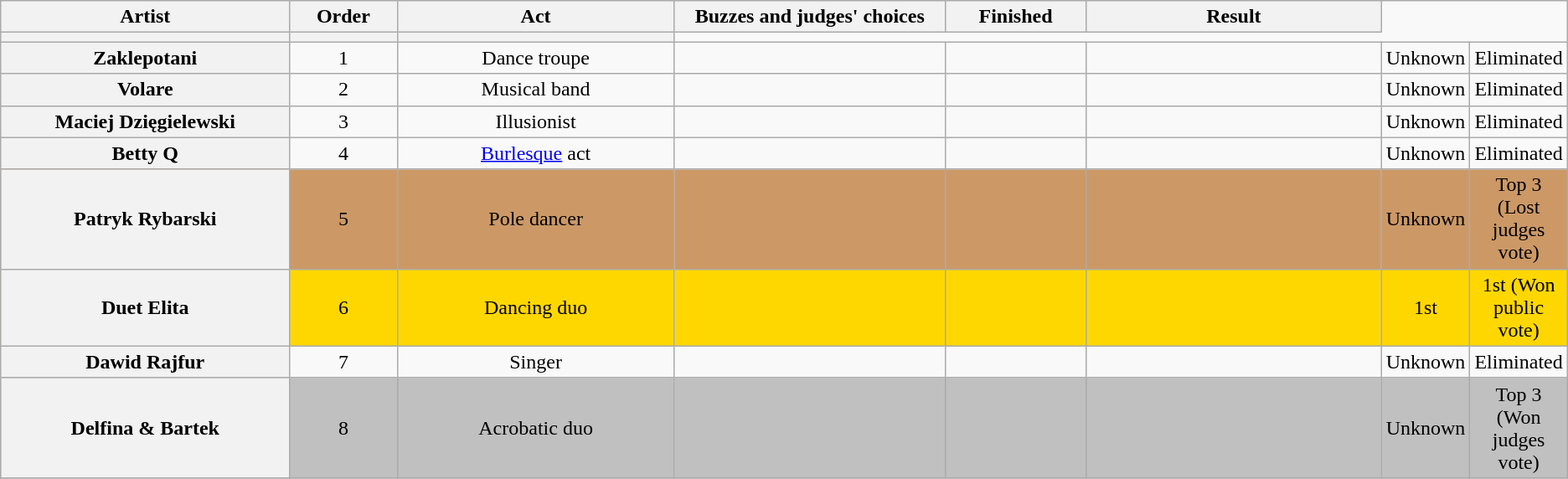<table class="wikitable plainrowheaders" style="text-align:center;">
<tr>
<th scope="col rowspan=2" style="width:18em;">Artist</th>
<th scope="col rowspan=2" style="width:1em;">Order</th>
<th scope="col rowspan=2" style="width:18em;">Act</th>
<th scope="col colspan=3" style="width:18em;">Buzzes and judges' choices</th>
<th scope="col rowspan=2" style="width:8em;">Finished</th>
<th scope="col rowspan=2" style="width:20em;">Result</th>
</tr>
<tr>
<th scope="col" style="width:6em;"></th>
<th scope="col" style="width:6em;"></th>
<th scope="col" style="width:6em;"></th>
</tr>
<tr>
<th scope="row">Zaklepotani</th>
<td>1</td>
<td>Dance troupe</td>
<td></td>
<td></td>
<td></td>
<td>Unknown</td>
<td>Eliminated</td>
</tr>
<tr>
<th scope="row">Volare</th>
<td>2</td>
<td>Musical band</td>
<td></td>
<td></td>
<td></td>
<td>Unknown</td>
<td>Eliminated</td>
</tr>
<tr>
<th scope="row">Maciej Dzięgielewski</th>
<td>3</td>
<td>Illusionist</td>
<td></td>
<td></td>
<td></td>
<td>Unknown</td>
<td>Eliminated</td>
</tr>
<tr>
<th scope="row">Betty Q</th>
<td>4</td>
<td><a href='#'>Burlesque</a> act</td>
<td></td>
<td></td>
<td></td>
<td>Unknown</td>
<td>Eliminated</td>
</tr>
<tr style="background:#c96;">
<th scope="row">Patryk Rybarski</th>
<td>5</td>
<td>Pole dancer</td>
<td></td>
<td></td>
<td></td>
<td>Unknown</td>
<td>Top 3 (Lost judges vote)</td>
</tr>
<tr style="background:gold;">
<th scope="row">Duet Elita</th>
<td>6</td>
<td>Dancing duo</td>
<td></td>
<td></td>
<td></td>
<td>1st</td>
<td>1st (Won public vote)</td>
</tr>
<tr>
<th scope="row">Dawid Rajfur</th>
<td>7</td>
<td>Singer</td>
<td></td>
<td></td>
<td></td>
<td>Unknown</td>
<td>Eliminated</td>
</tr>
<tr style="background:silver;">
<th scope="row">Delfina & Bartek</th>
<td>8</td>
<td>Acrobatic duo</td>
<td></td>
<td></td>
<td></td>
<td>Unknown</td>
<td>Top 3 (Won judges vote)</td>
</tr>
<tr>
</tr>
</table>
